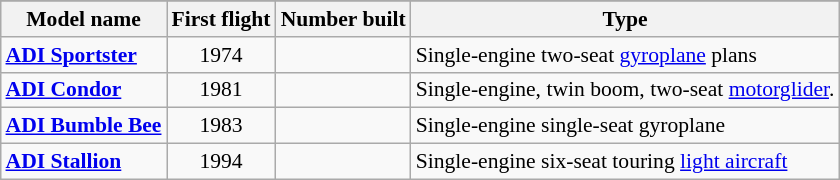<table class="wikitable"  style="margin:auto; font-size:90%;">
<tr>
</tr>
<tr style="background:#efefef;">
<th>Model name</th>
<th>First flight</th>
<th>Number built</th>
<th>Type</th>
</tr>
<tr>
<td align=left><strong><a href='#'>ADI Sportster</a></strong></td>
<td align=center>1974</td>
<td align=center></td>
<td align=left>Single-engine two-seat <a href='#'>gyroplane</a> plans</td>
</tr>
<tr>
<td align=left><strong><a href='#'>ADI Condor</a></strong></td>
<td align=center>1981</td>
<td align=center></td>
<td align=left>Single-engine, twin boom, two-seat <a href='#'>motorglider</a>.</td>
</tr>
<tr>
<td align=left><strong><a href='#'>ADI Bumble Bee</a></strong></td>
<td align=center>1983</td>
<td align=center></td>
<td align=left>Single-engine single-seat gyroplane</td>
</tr>
<tr>
<td align=left><strong><a href='#'>ADI Stallion</a></strong></td>
<td align=center>1994</td>
<td align=center></td>
<td align=left>Single-engine six-seat touring <a href='#'>light aircraft</a></td>
</tr>
</table>
